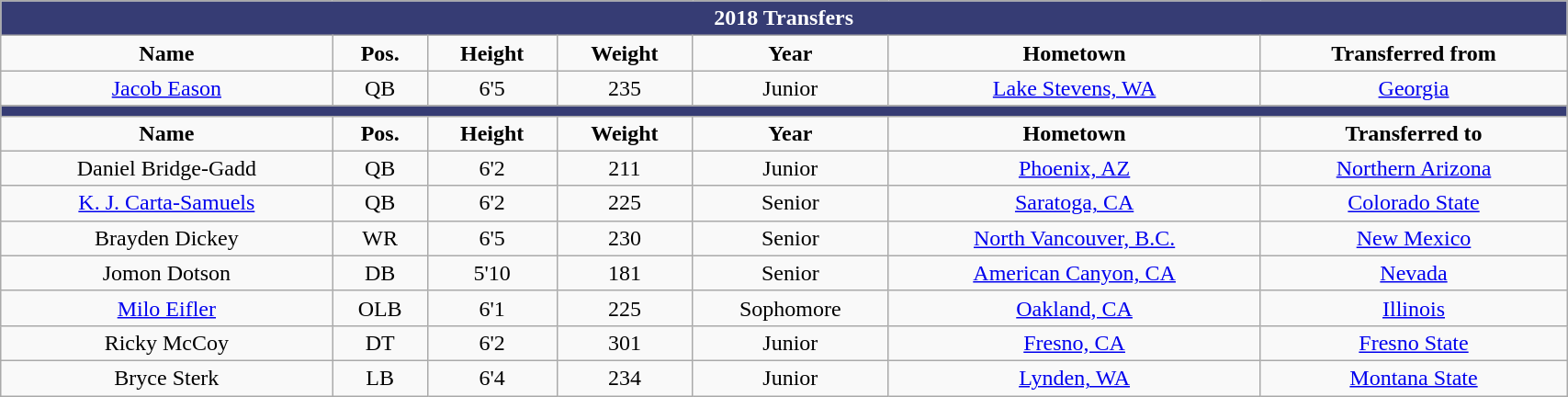<table style="width:90%; text-align:center;" class="wikitable">
<tr style="font-weight:bold; background:#363C74; color:white;">
<td colspan=7>2018 Transfers</td>
</tr>
<tr style="font-weight:bold;">
<td>Name</td>
<td>Pos.</td>
<td>Height</td>
<td>Weight</td>
<td>Year</td>
<td>Hometown</td>
<td>Transferred from</td>
</tr>
<tr>
<td><a href='#'>Jacob Eason</a></td>
<td>QB</td>
<td>6'5</td>
<td>235</td>
<td>Junior</td>
<td><a href='#'>Lake Stevens, WA</a></td>
<td><a href='#'>Georgia</a></td>
</tr>
<tr>
</tr>
<tr style="font-weight:bold; background:#363C74; color:white;">
<td colspan=7></td>
</tr>
<tr style="font-weight:bold;">
<td>Name</td>
<td>Pos.</td>
<td>Height</td>
<td>Weight</td>
<td>Year</td>
<td>Hometown</td>
<td>Transferred to</td>
</tr>
<tr>
<td>Daniel Bridge-Gadd</td>
<td>QB</td>
<td>6'2</td>
<td>211</td>
<td> Junior</td>
<td><a href='#'>Phoenix, AZ</a></td>
<td><a href='#'>Northern Arizona</a></td>
</tr>
<tr>
<td><a href='#'>K. J. Carta-Samuels</a></td>
<td>QB</td>
<td>6'2</td>
<td>225</td>
<td> Senior</td>
<td><a href='#'>Saratoga, CA</a></td>
<td><a href='#'>Colorado State</a></td>
</tr>
<tr>
<td>Brayden Dickey</td>
<td>WR</td>
<td>6'5</td>
<td>230</td>
<td> Senior</td>
<td><a href='#'>North Vancouver, B.C.</a></td>
<td><a href='#'>New Mexico</a></td>
</tr>
<tr>
<td>Jomon Dotson</td>
<td>DB</td>
<td>5'10</td>
<td>181</td>
<td> Senior</td>
<td><a href='#'>American Canyon, CA</a></td>
<td><a href='#'>Nevada</a></td>
</tr>
<tr>
<td><a href='#'>Milo Eifler</a></td>
<td>OLB</td>
<td>6'1</td>
<td>225</td>
<td> Sophomore</td>
<td><a href='#'>Oakland, CA</a></td>
<td><a href='#'>Illinois</a></td>
</tr>
<tr>
<td>Ricky McCoy</td>
<td>DT</td>
<td>6'2</td>
<td>301</td>
<td> Junior</td>
<td><a href='#'>Fresno, CA</a></td>
<td><a href='#'>Fresno State</a></td>
</tr>
<tr>
<td>Bryce Sterk</td>
<td>LB</td>
<td>6'4</td>
<td>234</td>
<td> Junior</td>
<td><a href='#'>Lynden, WA</a></td>
<td><a href='#'>Montana State</a></td>
</tr>
</table>
